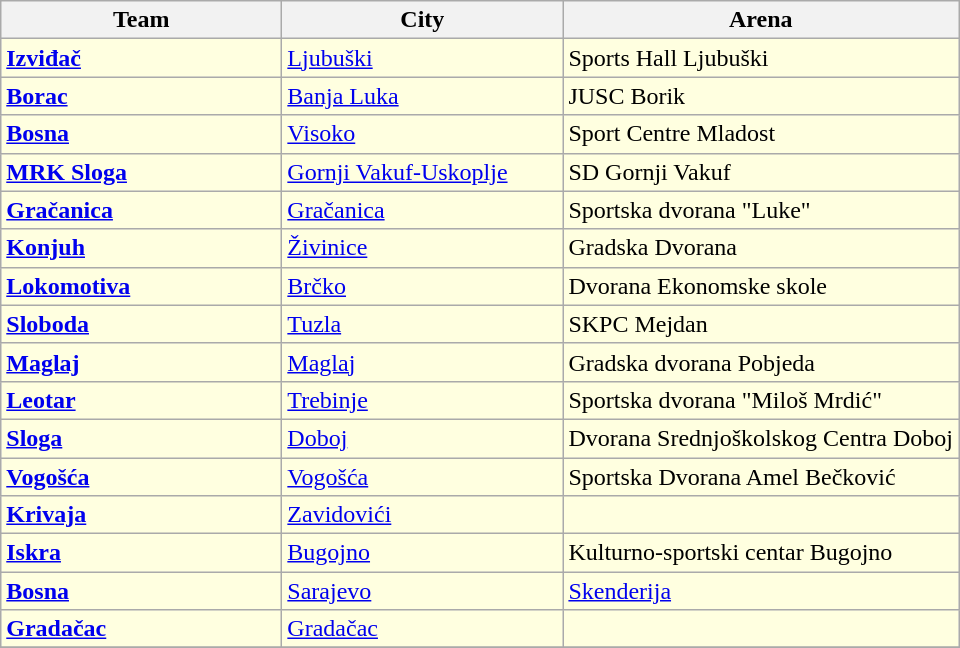<table class="wikitable sortable">
<tr>
<th width=180>Team</th>
<th width=180>City</th>
<th>Arena</th>
</tr>
<tr bgcolor=ffffe0>
<td><strong><a href='#'>Izviđač</a></strong></td>
<td><a href='#'>Ljubuški</a></td>
<td>Sports Hall Ljubuški</td>
</tr>
<tr bgcolor=ffffe0>
<td><strong><a href='#'>Borac</a></strong></td>
<td><a href='#'>Banja Luka</a></td>
<td>JUSC Borik</td>
</tr>
<tr bgcolor=ffffe0>
<td><strong><a href='#'>Bosna</a></strong></td>
<td><a href='#'>Visoko</a></td>
<td>Sport Centre Mladost</td>
</tr>
<tr bgcolor=ffffe0>
<td><strong><a href='#'>MRK Sloga</a></strong></td>
<td><a href='#'>Gornji Vakuf-Uskoplje</a></td>
<td>SD Gornji Vakuf</td>
</tr>
<tr bgcolor=ffffe0>
<td><strong><a href='#'>Gračanica</a></strong></td>
<td><a href='#'>Gračanica</a></td>
<td>Sportska dvorana "Luke"</td>
</tr>
<tr bgcolor=ffffe0>
<td><strong><a href='#'>Konjuh</a></strong></td>
<td><a href='#'>Živinice</a></td>
<td>Gradska Dvorana</td>
</tr>
<tr bgcolor=ffffe0>
<td><strong><a href='#'>Lokomotiva</a></strong></td>
<td><a href='#'>Brčko</a></td>
<td>Dvorana Ekonomske skole</td>
</tr>
<tr bgcolor=ffffe0>
<td><strong><a href='#'>Sloboda</a></strong></td>
<td><a href='#'>Tuzla</a></td>
<td>SKPC Mejdan</td>
</tr>
<tr bgcolor=ffffe0>
<td><strong><a href='#'>Maglaj</a></strong></td>
<td><a href='#'>Maglaj</a></td>
<td>Gradska dvorana Pobjeda</td>
</tr>
<tr bgcolor=ffffe0>
<td><strong><a href='#'>Leotar</a></strong></td>
<td><a href='#'>Trebinje</a></td>
<td>Sportska dvorana "Miloš Mrdić"</td>
</tr>
<tr bgcolor=ffffe0>
<td><strong><a href='#'>Sloga</a></strong></td>
<td><a href='#'>Doboj</a></td>
<td>Dvorana Srednjoškolskog Centra Doboj</td>
</tr>
<tr bgcolor=ffffe0>
<td><strong><a href='#'>Vogošća</a></strong></td>
<td><a href='#'>Vogošća</a></td>
<td>Sportska Dvorana Amel Bečković</td>
</tr>
<tr bgcolor=ffffe0>
<td><strong><a href='#'>Krivaja</a></strong></td>
<td><a href='#'>Zavidovići</a></td>
<td></td>
</tr>
<tr bgcolor=ffffe0>
<td><strong><a href='#'>Iskra</a></strong></td>
<td><a href='#'>Bugojno</a></td>
<td>Kulturno-sportski centar Bugojno</td>
</tr>
<tr bgcolor=ffffe0>
<td><strong><a href='#'>Bosna</a></strong></td>
<td><a href='#'>Sarajevo</a></td>
<td><a href='#'>Skenderija</a></td>
</tr>
<tr bgcolor=ffffe0>
<td><strong><a href='#'>Gradačac</a></strong></td>
<td><a href='#'>Gradačac</a></td>
<td></td>
</tr>
<tr>
</tr>
</table>
